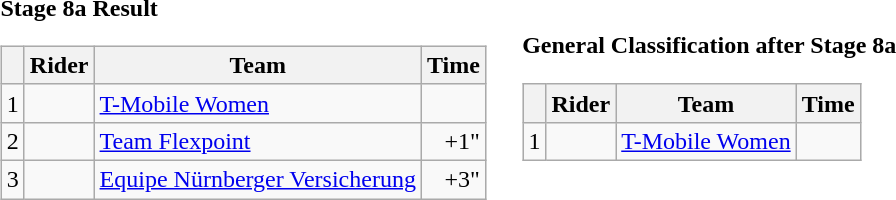<table>
<tr>
<td><strong>Stage 8a Result</strong><br><table class=wikitable>
<tr>
<th></th>
<th>Rider</th>
<th>Team</th>
<th>Time</th>
</tr>
<tr>
<td>1</td>
<td></td>
<td><a href='#'>T-Mobile Women</a></td>
<td align=right></td>
</tr>
<tr>
<td>2</td>
<td></td>
<td><a href='#'>Team Flexpoint</a></td>
<td align=right>+1"</td>
</tr>
<tr>
<td>3</td>
<td></td>
<td><a href='#'>Equipe Nürnberger Versicherung</a></td>
<td align=right>+3"</td>
</tr>
</table>
</td>
<td></td>
<td><strong>General Classification after Stage 8a</strong><br><table class="wikitable">
<tr>
<th></th>
<th>Rider</th>
<th>Team</th>
<th>Time</th>
</tr>
<tr>
<td>1</td>
<td></td>
<td><a href='#'>T-Mobile Women</a></td>
<td align=right></td>
</tr>
</table>
</td>
</tr>
</table>
